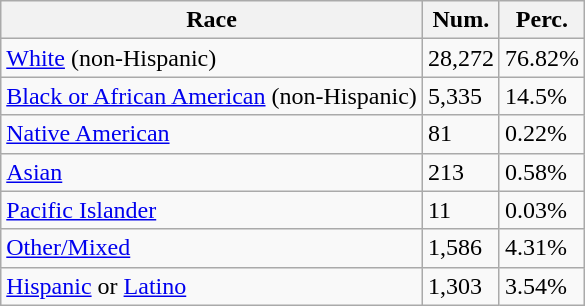<table class="wikitable">
<tr>
<th>Race</th>
<th>Num.</th>
<th>Perc.</th>
</tr>
<tr>
<td><a href='#'>White</a> (non-Hispanic)</td>
<td>28,272</td>
<td>76.82%</td>
</tr>
<tr>
<td><a href='#'>Black or African American</a> (non-Hispanic)</td>
<td>5,335</td>
<td>14.5%</td>
</tr>
<tr>
<td><a href='#'>Native American</a></td>
<td>81</td>
<td>0.22%</td>
</tr>
<tr>
<td><a href='#'>Asian</a></td>
<td>213</td>
<td>0.58%</td>
</tr>
<tr>
<td><a href='#'>Pacific Islander</a></td>
<td>11</td>
<td>0.03%</td>
</tr>
<tr>
<td><a href='#'>Other/Mixed</a></td>
<td>1,586</td>
<td>4.31%</td>
</tr>
<tr>
<td><a href='#'>Hispanic</a> or <a href='#'>Latino</a></td>
<td>1,303</td>
<td>3.54%</td>
</tr>
</table>
